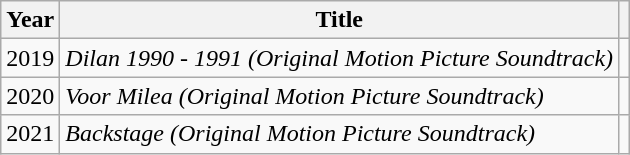<table class="wikitable unsortable">
<tr>
<th>Year</th>
<th>Title</th>
<th></th>
</tr>
<tr>
<td>2019</td>
<td><em>Dilan 1990 - 1991 (Original Motion Picture Soundtrack)</em></td>
<td align="center"></td>
</tr>
<tr>
<td>2020</td>
<td><em>Voor Milea (Original Motion Picture Soundtrack)</em></td>
<td align="center"></td>
</tr>
<tr>
<td>2021</td>
<td><em>Backstage (Original Motion Picture Soundtrack)</em></td>
<td align="center"></td>
</tr>
</table>
